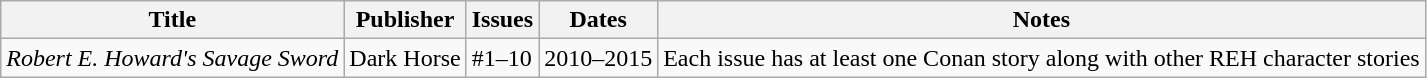<table class="wikitable">
<tr>
<th>Title</th>
<th>Publisher</th>
<th>Issues</th>
<th>Dates</th>
<th>Notes</th>
</tr>
<tr>
<td><em>Robert E. Howard's Savage Sword</em></td>
<td>Dark Horse</td>
<td>#1–10</td>
<td>2010–2015</td>
<td>Each issue has at least one Conan story along with other REH character stories</td>
</tr>
</table>
